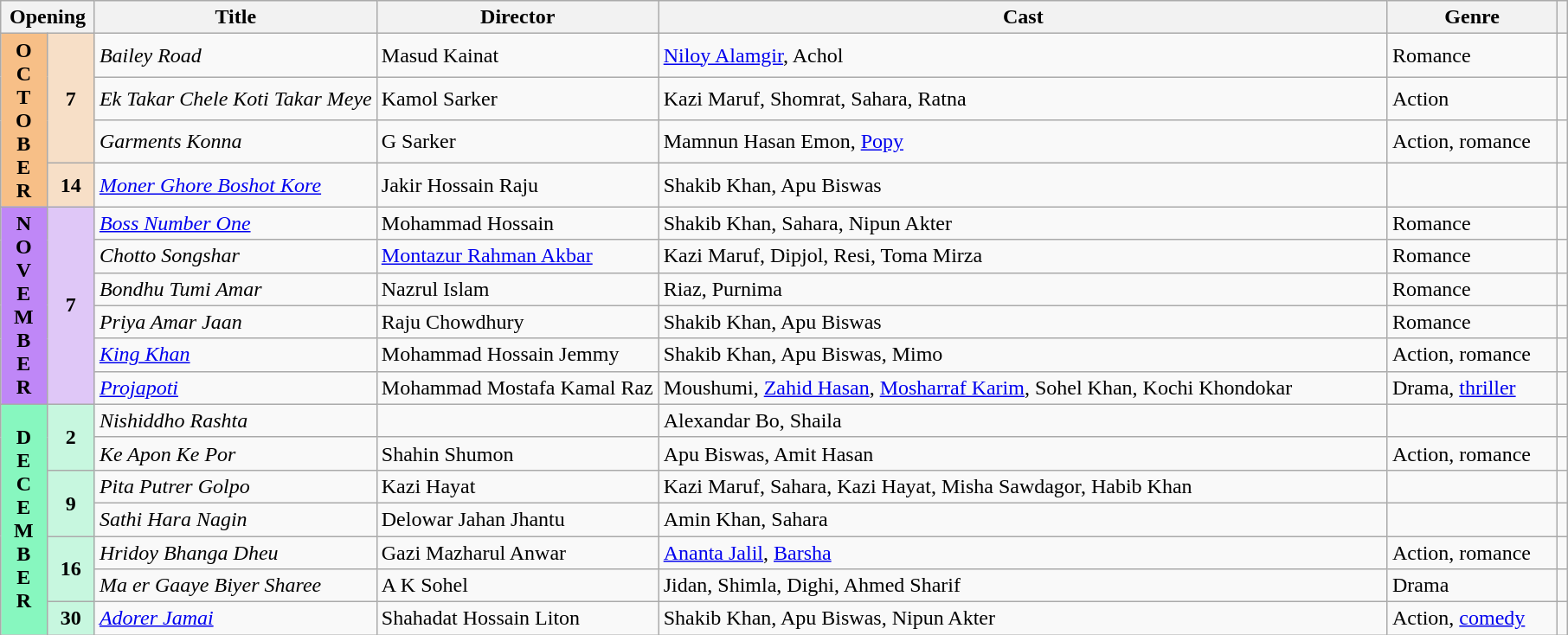<table class="wikitable sortable">
<tr>
<th colspan="2" style="width:6%;">Opening</th>
<th style="width:18%;">Title</th>
<th style="width:18%;">Director</th>
<th>Cast</th>
<th>Genre</th>
<th></th>
</tr>
<tr>
<th rowspan="4" style="text-align:center; background:#f7bf87">O<br>C<br>T<br>O<br>B<br>E<br>R</th>
<td rowspan="3" style="text-align:center; background:#f7dfc7"><strong>7</strong></td>
<td><em>Bailey Road</em></td>
<td>Masud Kainat</td>
<td><a href='#'>Niloy Alamgir</a>, Achol</td>
<td>Romance</td>
<td></td>
</tr>
<tr>
<td><em>Ek Takar Chele Koti Takar Meye</em></td>
<td>Kamol Sarker</td>
<td>Kazi Maruf, Shomrat, Sahara, Ratna</td>
<td>Action</td>
<td></td>
</tr>
<tr>
<td><em>Garments Konna</em></td>
<td>G Sarker</td>
<td>Mamnun Hasan Emon, <a href='#'>Popy</a></td>
<td>Action, romance</td>
<td></td>
</tr>
<tr>
<td rowspan="1" style="text-align:center; background:#f7dfc7"><strong>14</strong></td>
<td><em><a href='#'>Moner Ghore Boshot Kore</a></em></td>
<td>Jakir Hossain Raju</td>
<td>Shakib Khan, Apu Biswas</td>
<td></td>
<td></td>
</tr>
<tr>
<th rowspan="6" style="text-align:center; background:#bf87f7">N<br>O<br>V<br>E<br>M<br>B<br>E<br>R</th>
<td rowspan="6" style="text-align:center; background:#dfc7f7"><strong>7</strong></td>
<td><em><a href='#'>Boss Number One</a></em></td>
<td>Mohammad Hossain</td>
<td>Shakib Khan, Sahara, Nipun Akter</td>
<td>Romance</td>
<td></td>
</tr>
<tr>
<td><em>Chotto Songshar</em></td>
<td><a href='#'>Montazur Rahman Akbar</a></td>
<td>Kazi Maruf, Dipjol, Resi, Toma Mirza</td>
<td>Romance</td>
<td></td>
</tr>
<tr>
<td><em>Bondhu Tumi Amar</em></td>
<td>Nazrul Islam</td>
<td>Riaz, Purnima</td>
<td>Romance</td>
<td></td>
</tr>
<tr>
<td><em>Priya Amar Jaan</em></td>
<td>Raju Chowdhury</td>
<td>Shakib Khan, Apu Biswas</td>
<td>Romance</td>
<td></td>
</tr>
<tr>
<td><em><a href='#'>King Khan</a></em></td>
<td>Mohammad Hossain Jemmy</td>
<td>Shakib Khan, Apu Biswas, Mimo</td>
<td>Action, romance</td>
<td></td>
</tr>
<tr>
<td><em><a href='#'>Projapoti</a></em></td>
<td>Mohammad Mostafa Kamal Raz</td>
<td>Moushumi, <a href='#'>Zahid Hasan</a>, <a href='#'>Mosharraf Karim</a>, Sohel Khan, Kochi Khondokar </td>
<td>Drama, <a href='#'>thriller</a></td>
<td></td>
</tr>
<tr>
<th rowspan="7" style="text-align:center; background:#87f7bf">D<br>E<br>C<br>E<br>M<br>B<br>E<br>R</th>
<td rowspan="2" style="text-align:center; background:#c7f7df"><strong>2</strong></td>
<td><em>Nishiddho Rashta</em></td>
<td></td>
<td>Alexandar Bo, Shaila</td>
<td></td>
<td></td>
</tr>
<tr>
<td><em>Ke Apon Ke Por</em></td>
<td>Shahin Shumon</td>
<td>Apu Biswas, Amit Hasan </td>
<td>Action, romance</td>
<td></td>
</tr>
<tr>
<td rowspan="2" style="text-align:center; background:#c7f7df"><strong>9</strong></td>
<td><em>Pita Putrer Golpo</em></td>
<td>Kazi Hayat</td>
<td>Kazi Maruf, Sahara, Kazi Hayat, Misha Sawdagor, Habib Khan</td>
<td></td>
<td></td>
</tr>
<tr>
<td><em>Sathi Hara Nagin</em></td>
<td>Delowar Jahan Jhantu</td>
<td>Amin Khan, Sahara </td>
<td></td>
<td></td>
</tr>
<tr>
<td rowspan="2" style="text-align:center; background:#c7f7df"><strong>16</strong></td>
<td><em>Hridoy Bhanga Dheu</em></td>
<td>Gazi Mazharul Anwar</td>
<td><a href='#'>Ananta Jalil</a>, <a href='#'>Barsha</a></td>
<td>Action, romance</td>
<td></td>
</tr>
<tr>
<td><em>Ma er Gaaye Biyer Sharee</em></td>
<td>A K Sohel</td>
<td>Jidan, Shimla, Dighi, Ahmed Sharif </td>
<td>Drama</td>
<td></td>
</tr>
<tr>
<td rowspan="1" style="text-align:center; background:#c7f7df"><strong>30</strong></td>
<td><em><a href='#'>Adorer Jamai</a></em></td>
<td>Shahadat Hossain Liton</td>
<td>Shakib Khan, Apu Biswas, Nipun Akter</td>
<td>Action, <a href='#'>comedy</a></td>
<td></td>
</tr>
</table>
